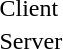<table>
<tr>
<td>Client</td>
<td><br></td>
</tr>
<tr>
<td>Server</td>
<td><br></td>
</tr>
</table>
